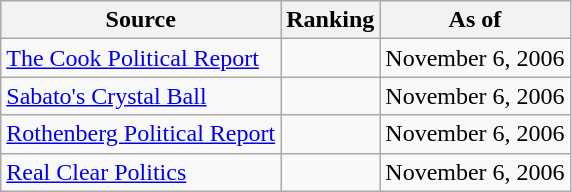<table class="wikitable" style="text-align:center">
<tr>
<th>Source</th>
<th>Ranking</th>
<th>As of</th>
</tr>
<tr>
<td align=left><a href='#'>The Cook Political Report</a></td>
<td></td>
<td>November 6, 2006</td>
</tr>
<tr>
<td align=left><a href='#'>Sabato's Crystal Ball</a></td>
<td></td>
<td>November 6, 2006</td>
</tr>
<tr>
<td align=left><a href='#'>Rothenberg Political Report</a></td>
<td></td>
<td>November 6, 2006</td>
</tr>
<tr>
<td align=left><a href='#'>Real Clear Politics</a></td>
<td></td>
<td>November 6, 2006</td>
</tr>
</table>
